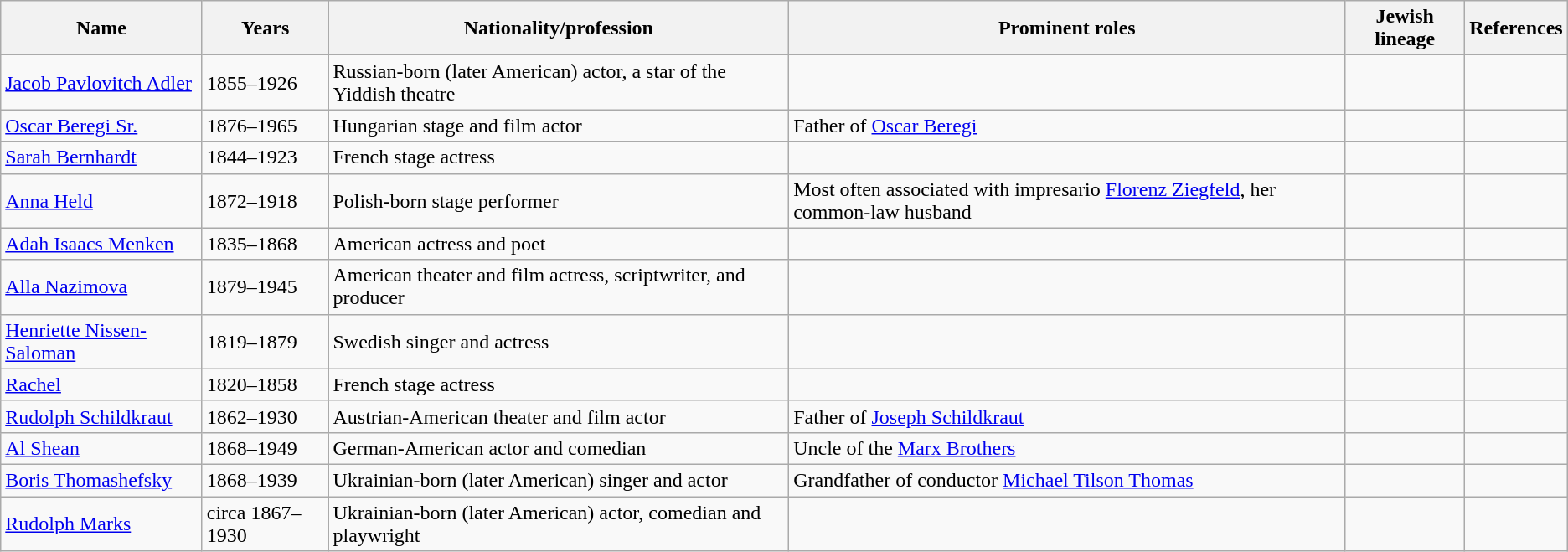<table class="wikitable sortable">
<tr>
<th>Name</th>
<th>Years</th>
<th>Nationality/profession</th>
<th>Prominent roles</th>
<th>Jewish lineage</th>
<th class="unsortable">References</th>
</tr>
<tr>
<td><a href='#'>Jacob Pavlovitch Adler</a></td>
<td>1855–1926</td>
<td>Russian-born (later American) actor, a star of the Yiddish theatre</td>
<td></td>
<td></td>
<td></td>
</tr>
<tr>
<td><a href='#'>Oscar Beregi Sr.</a></td>
<td>1876–1965</td>
<td>Hungarian stage and film actor</td>
<td>Father of <a href='#'>Oscar Beregi</a></td>
<td></td>
<td></td>
</tr>
<tr>
<td><a href='#'>Sarah Bernhardt</a></td>
<td>1844–1923</td>
<td>French stage actress</td>
<td></td>
<td></td>
<td></td>
</tr>
<tr>
<td><a href='#'>Anna Held</a></td>
<td>1872–1918</td>
<td>Polish-born stage performer</td>
<td>Most often associated with impresario <a href='#'>Florenz Ziegfeld</a>, her common-law husband</td>
<td></td>
<td></td>
</tr>
<tr>
<td><a href='#'>Adah Isaacs Menken</a></td>
<td>1835–1868</td>
<td>American actress and poet</td>
<td></td>
<td></td>
<td></td>
</tr>
<tr>
<td><a href='#'>Alla Nazimova</a></td>
<td>1879–1945</td>
<td>American theater and film actress, scriptwriter, and producer</td>
<td></td>
<td></td>
<td></td>
</tr>
<tr>
<td><a href='#'>Henriette Nissen-Saloman</a></td>
<td>1819–1879</td>
<td>Swedish singer and actress</td>
<td></td>
<td></td>
<td></td>
</tr>
<tr>
<td><a href='#'>Rachel</a></td>
<td>1820–1858</td>
<td>French stage actress</td>
<td></td>
<td></td>
<td></td>
</tr>
<tr>
<td><a href='#'>Rudolph Schildkraut</a></td>
<td>1862–1930</td>
<td>Austrian-American theater and film actor</td>
<td>Father of <a href='#'>Joseph Schildkraut</a></td>
<td></td>
<td></td>
</tr>
<tr>
<td><a href='#'>Al Shean</a></td>
<td>1868–1949</td>
<td>German-American actor and comedian</td>
<td>Uncle of the <a href='#'>Marx Brothers</a></td>
<td></td>
<td></td>
</tr>
<tr>
<td><a href='#'>Boris Thomashefsky</a></td>
<td>1868–1939</td>
<td>Ukrainian-born (later American) singer and actor</td>
<td>Grandfather of conductor <a href='#'>Michael Tilson Thomas</a></td>
<td></td>
<td></td>
</tr>
<tr>
<td><a href='#'>Rudolph Marks</a></td>
<td>circa 1867–1930</td>
<td>Ukrainian-born (later American) actor, comedian and playwright</td>
<td></td>
<td></td>
<td></td>
</tr>
</table>
